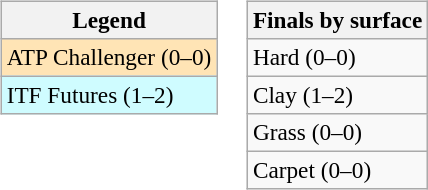<table>
<tr valign=top>
<td><br><table class=wikitable style=font-size:97%>
<tr>
<th>Legend</th>
</tr>
<tr bgcolor=moccasin>
<td>ATP Challenger (0–0)</td>
</tr>
<tr bgcolor=cffcff>
<td>ITF Futures (1–2)</td>
</tr>
</table>
</td>
<td><br><table class=wikitable style=font-size:97%>
<tr>
<th>Finals by surface</th>
</tr>
<tr>
<td>Hard (0–0)</td>
</tr>
<tr>
<td>Clay (1–2)</td>
</tr>
<tr>
<td>Grass (0–0)</td>
</tr>
<tr>
<td>Carpet (0–0)</td>
</tr>
</table>
</td>
</tr>
</table>
